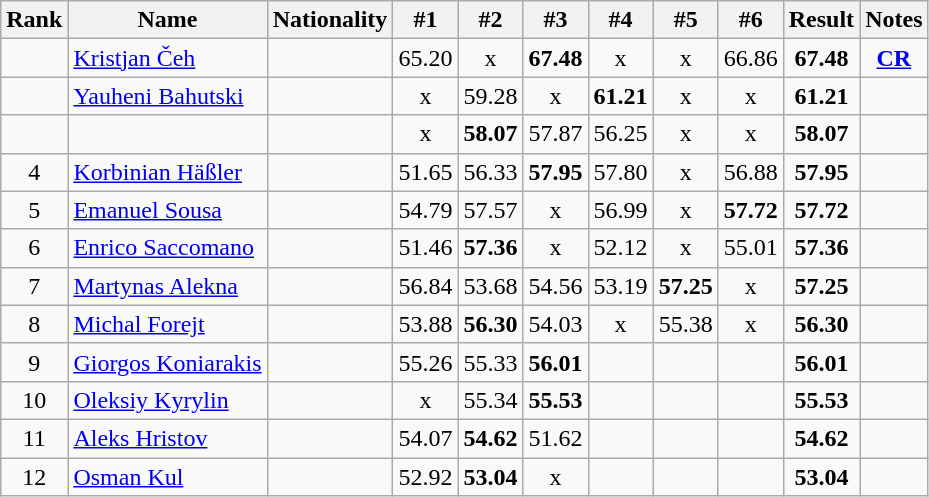<table class="wikitable sortable" style="text-align:center">
<tr>
<th>Rank</th>
<th>Name</th>
<th>Nationality</th>
<th>#1</th>
<th>#2</th>
<th>#3</th>
<th>#4</th>
<th>#5</th>
<th>#6</th>
<th>Result</th>
<th>Notes</th>
</tr>
<tr>
<td></td>
<td align=left><a href='#'>Kristjan Čeh</a></td>
<td align=left></td>
<td>65.20</td>
<td>x</td>
<td><strong>67.48</strong></td>
<td>x</td>
<td>x</td>
<td>66.86</td>
<td><strong>67.48</strong></td>
<td><strong><a href='#'>CR</a></strong></td>
</tr>
<tr>
<td></td>
<td align=left><a href='#'>Yauheni Bahutski</a></td>
<td align=left></td>
<td>x</td>
<td>59.28</td>
<td>x</td>
<td><strong>61.21</strong></td>
<td>x</td>
<td>x</td>
<td><strong>61.21</strong></td>
<td></td>
</tr>
<tr>
<td></td>
<td align=left></td>
<td align=left></td>
<td>x</td>
<td><strong>58.07</strong></td>
<td>57.87</td>
<td>56.25</td>
<td>x</td>
<td>x</td>
<td><strong>58.07</strong></td>
<td></td>
</tr>
<tr>
<td>4</td>
<td align=left><a href='#'>Korbinian Häßler</a></td>
<td align=left></td>
<td>51.65</td>
<td>56.33</td>
<td><strong>57.95</strong></td>
<td>57.80</td>
<td>x</td>
<td>56.88</td>
<td><strong>57.95</strong></td>
<td></td>
</tr>
<tr>
<td>5</td>
<td align=left><a href='#'>Emanuel Sousa</a></td>
<td align=left></td>
<td>54.79</td>
<td>57.57</td>
<td>x</td>
<td>56.99</td>
<td>x</td>
<td><strong>57.72</strong></td>
<td><strong>57.72</strong></td>
<td></td>
</tr>
<tr>
<td>6</td>
<td align=left><a href='#'>Enrico Saccomano</a></td>
<td align=left></td>
<td>51.46</td>
<td><strong>57.36</strong></td>
<td>x</td>
<td>52.12</td>
<td>x</td>
<td>55.01</td>
<td><strong>57.36</strong></td>
<td></td>
</tr>
<tr>
<td>7</td>
<td align=left><a href='#'>Martynas Alekna</a></td>
<td align=left></td>
<td>56.84</td>
<td>53.68</td>
<td>54.56</td>
<td>53.19</td>
<td><strong>57.25</strong></td>
<td>x</td>
<td><strong>57.25</strong></td>
<td></td>
</tr>
<tr>
<td>8</td>
<td align=left><a href='#'>Michal Forejt</a></td>
<td align=left></td>
<td>53.88</td>
<td><strong>56.30</strong></td>
<td>54.03</td>
<td>x</td>
<td>55.38</td>
<td>x</td>
<td><strong>56.30</strong></td>
<td></td>
</tr>
<tr>
<td>9</td>
<td align=left><a href='#'>Giorgos Koniarakis</a></td>
<td align=left></td>
<td>55.26</td>
<td>55.33</td>
<td><strong>56.01</strong></td>
<td></td>
<td></td>
<td></td>
<td><strong>56.01</strong></td>
<td></td>
</tr>
<tr>
<td>10</td>
<td align=left><a href='#'>Oleksiy Kyrylin</a></td>
<td align=left></td>
<td>x</td>
<td>55.34</td>
<td><strong>55.53</strong></td>
<td></td>
<td></td>
<td></td>
<td><strong>55.53</strong></td>
<td></td>
</tr>
<tr>
<td>11</td>
<td align=left><a href='#'>Aleks Hristov</a></td>
<td align=left></td>
<td>54.07</td>
<td><strong>54.62</strong></td>
<td>51.62</td>
<td></td>
<td></td>
<td></td>
<td><strong>54.62</strong></td>
<td></td>
</tr>
<tr>
<td>12</td>
<td align=left><a href='#'>Osman Kul</a></td>
<td align=left></td>
<td>52.92</td>
<td><strong>53.04</strong></td>
<td>x</td>
<td></td>
<td></td>
<td></td>
<td><strong>53.04</strong></td>
<td></td>
</tr>
</table>
